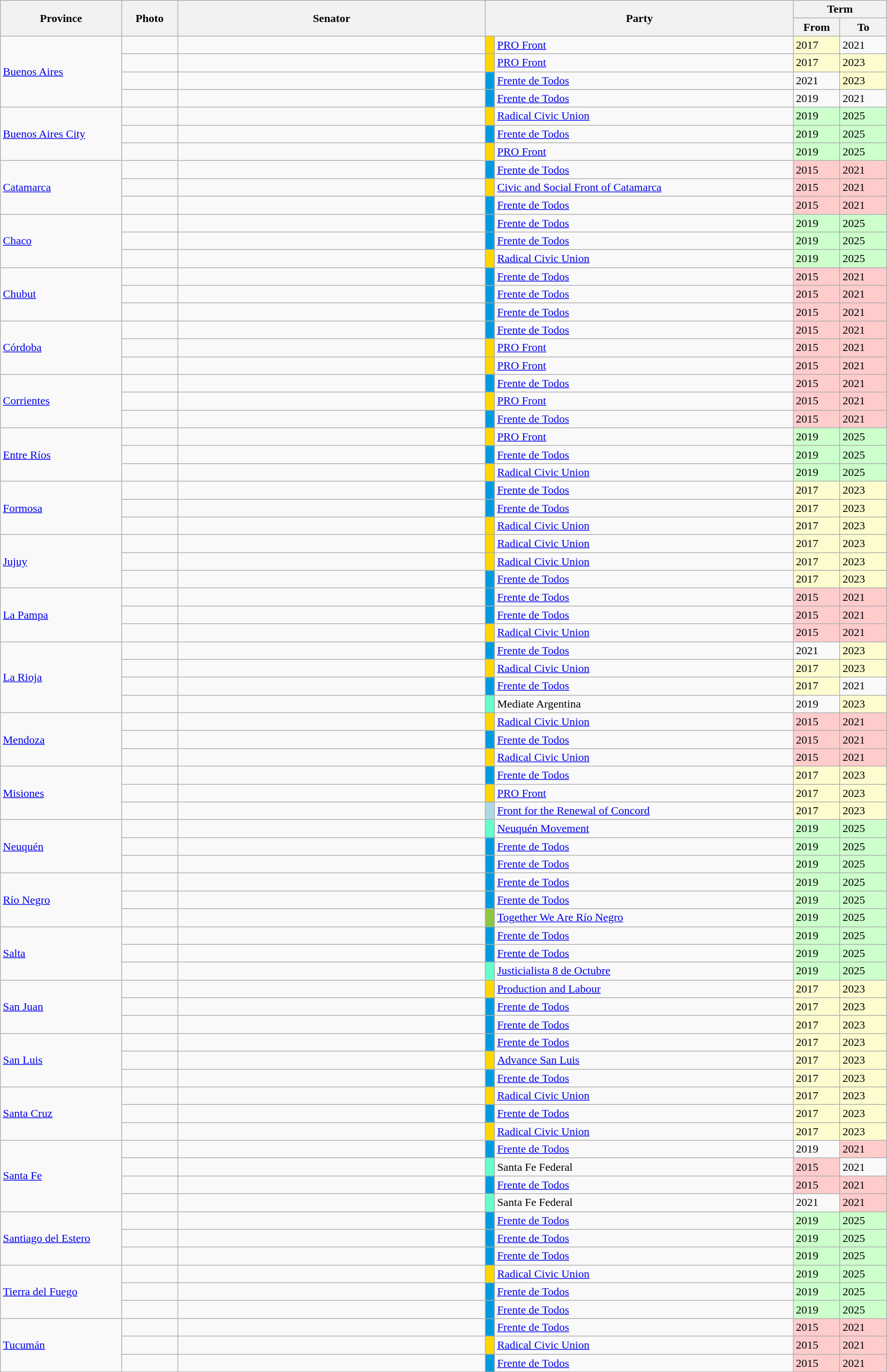<table class="sortable wikitable" width="100%">
<tr>
<th width=13% rowspan=2>Province</th>
<th width=6% rowspan=2>Photo</th>
<th width=33% rowspan=2>Senator</th>
<th width=33% colspan=2 rowspan=2>Party</th>
<th colspan=2>Term</th>
</tr>
<tr>
<th width=5%>From</th>
<th width=5%>To</th>
</tr>
<tr>
<td rowspan=4><a href='#'>Buenos Aires</a></td>
<td></td>
<td></td>
<td bgcolor=#FFD700></td>
<td><a href='#'>PRO Front</a></td>
<td bgcolor=#fcfccf>2017</td>
<td>2021</td>
</tr>
<tr>
<td></td>
<td></td>
<td bgcolor=#FFD700></td>
<td><a href='#'>PRO Front</a></td>
<td bgcolor=#fcfccf>2017</td>
<td bgcolor=#fcfccf>2023</td>
</tr>
<tr>
<td></td>
<td></td>
<td bgcolor=#009CDE></td>
<td><a href='#'>Frente de Todos</a></td>
<td>2021</td>
<td bgcolor=#fcfccf>2023</td>
</tr>
<tr>
<td></td>
<td></td>
<td bgcolor=#009CDE></td>
<td><a href='#'>Frente de Todos</a></td>
<td>2019</td>
<td>2021</td>
</tr>
<tr>
<td rowspan=3><a href='#'>Buenos Aires City</a></td>
<td></td>
<td></td>
<td bgcolor=#FFD700></td>
<td><a href='#'>Radical Civic Union</a></td>
<td bgcolor=#cfc>2019</td>
<td bgcolor=#cfc>2025</td>
</tr>
<tr>
<td></td>
<td></td>
<td bgcolor=#009CDE></td>
<td><a href='#'>Frente de Todos</a></td>
<td bgcolor=#cfc>2019</td>
<td bgcolor=#cfc>2025</td>
</tr>
<tr>
<td></td>
<td></td>
<td bgcolor=#FFD700></td>
<td><a href='#'>PRO Front</a></td>
<td bgcolor=#cfc>2019</td>
<td bgcolor=#cfc>2025</td>
</tr>
<tr>
<td rowspan=3><a href='#'>Catamarca</a></td>
<td></td>
<td></td>
<td bgcolor=#009CDE></td>
<td><a href='#'>Frente de Todos</a></td>
<td bgcolor=#fcc>2015</td>
<td bgcolor=#fcc>2021</td>
</tr>
<tr>
<td></td>
<td></td>
<td bgcolor=#FFD700></td>
<td><a href='#'>Civic and Social Front of Catamarca</a></td>
<td bgcolor=#fcc>2015</td>
<td bgcolor=#fcc>2021</td>
</tr>
<tr>
<td></td>
<td></td>
<td bgcolor=#009CDE></td>
<td><a href='#'>Frente de Todos</a></td>
<td bgcolor=#fcc>2015</td>
<td bgcolor=#fcc>2021</td>
</tr>
<tr>
<td rowspan=3><a href='#'>Chaco</a></td>
<td></td>
<td></td>
<td bgcolor=#009CDE></td>
<td><a href='#'>Frente de Todos</a></td>
<td bgcolor= #cfc>2019</td>
<td bgcolor= #cfc>2025</td>
</tr>
<tr>
<td></td>
<td></td>
<td bgcolor=#009CDE></td>
<td><a href='#'>Frente de Todos</a></td>
<td bgcolor= #cfc>2019</td>
<td bgcolor= #cfc>2025</td>
</tr>
<tr>
<td></td>
<td></td>
<td bgcolor=#FFD700></td>
<td><a href='#'>Radical Civic Union</a></td>
<td bgcolor= #cfc>2019</td>
<td bgcolor= #cfc>2025</td>
</tr>
<tr>
<td rowspan=3><a href='#'>Chubut</a></td>
<td></td>
<td></td>
<td bgcolor=#009CDE></td>
<td><a href='#'>Frente de Todos</a></td>
<td bgcolor= #fcc>2015</td>
<td bgcolor= #fcc>2021</td>
</tr>
<tr>
<td></td>
<td></td>
<td bgcolor=#009CDE></td>
<td><a href='#'>Frente de Todos</a></td>
<td bgcolor= #fcc>2015</td>
<td bgcolor= #fcc>2021</td>
</tr>
<tr>
<td></td>
<td></td>
<td bgcolor=#009CDE></td>
<td><a href='#'>Frente de Todos</a></td>
<td bgcolor= #fcc>2015</td>
<td bgcolor= #fcc>2021</td>
</tr>
<tr>
<td rowspan=3><a href='#'>Córdoba</a></td>
<td></td>
<td></td>
<td bgcolor=#009CDE></td>
<td><a href='#'>Frente de Todos</a></td>
<td bgcolor=#fcc>2015</td>
<td bgcolor=#fcc>2021</td>
</tr>
<tr>
<td></td>
<td></td>
<td bgcolor=#FFD700></td>
<td><a href='#'>PRO Front</a></td>
<td bgcolor=#fcc>2015</td>
<td bgcolor=#fcc>2021</td>
</tr>
<tr>
<td></td>
<td></td>
<td bgcolor=#FFD700></td>
<td><a href='#'>PRO Front</a></td>
<td bgcolor=#fcc>2015</td>
<td bgcolor=#fcc>2021</td>
</tr>
<tr>
<td rowspan=3><a href='#'>Corrientes</a></td>
<td></td>
<td></td>
<td bgcolor=#009CDE></td>
<td><a href='#'>Frente de Todos</a></td>
<td bgcolor= #fcc>2015</td>
<td bgcolor= #fcc>2021</td>
</tr>
<tr>
<td></td>
<td></td>
<td bgcolor=#FFD700></td>
<td><a href='#'>PRO Front</a></td>
<td bgcolor= #fcc>2015</td>
<td bgcolor= #fcc>2021</td>
</tr>
<tr>
<td></td>
<td></td>
<td bgcolor=#009CDE></td>
<td><a href='#'>Frente de Todos</a></td>
<td bgcolor= #fcc>2015</td>
<td bgcolor= #fcc>2021</td>
</tr>
<tr>
<td rowspan=3><a href='#'>Entre Ríos</a></td>
<td></td>
<td></td>
<td bgcolor=#FFD700></td>
<td><a href='#'>PRO Front</a></td>
<td bgcolor= #cfc>2019</td>
<td bgcolor= #cfc>2025</td>
</tr>
<tr>
<td></td>
<td></td>
<td bgcolor=#009CDE></td>
<td><a href='#'>Frente de Todos</a></td>
<td bgcolor= #cfc>2019</td>
<td bgcolor= #cfc>2025</td>
</tr>
<tr>
<td></td>
<td></td>
<td bgcolor=#FFD700></td>
<td><a href='#'>Radical Civic Union</a></td>
<td bgcolor= #cfc>2019</td>
<td bgcolor= #cfc>2025</td>
</tr>
<tr>
<td rowspan=3><a href='#'>Formosa</a></td>
<td></td>
<td></td>
<td bgcolor=#009CDE></td>
<td><a href='#'>Frente de Todos</a></td>
<td bgcolor=#fcfccf>2017</td>
<td bgcolor=#fcfccf>2023</td>
</tr>
<tr>
<td></td>
<td></td>
<td bgcolor=#009CDE></td>
<td><a href='#'>Frente de Todos</a></td>
<td bgcolor=#fcfccf>2017</td>
<td bgcolor=#fcfccf>2023</td>
</tr>
<tr>
<td></td>
<td></td>
<td bgcolor=#FFD700></td>
<td><a href='#'>Radical Civic Union</a></td>
<td bgcolor=#fcfccf>2017</td>
<td bgcolor=#fcfccf>2023</td>
</tr>
<tr>
<td rowspan=3><a href='#'>Jujuy</a></td>
<td></td>
<td></td>
<td bgcolor=#FFD700></td>
<td><a href='#'>Radical Civic Union</a></td>
<td bgcolor= #fcfccf>2017</td>
<td bgcolor= #fcfccf>2023</td>
</tr>
<tr>
<td></td>
<td></td>
<td bgcolor=#FFD700></td>
<td><a href='#'>Radical Civic Union</a></td>
<td bgcolor= #fcfccf>2017</td>
<td bgcolor= #fcfccf>2023</td>
</tr>
<tr>
<td></td>
<td></td>
<td bgcolor=#009CDE></td>
<td><a href='#'>Frente de Todos</a></td>
<td bgcolor= #fcfccf>2017</td>
<td bgcolor= #fcfccf>2023</td>
</tr>
<tr>
<td rowspan=3><a href='#'>La Pampa</a></td>
<td></td>
<td></td>
<td bgcolor=#009CDE></td>
<td><a href='#'>Frente de Todos</a></td>
<td bgcolor=#fcc>2015</td>
<td bgcolor=#fcc>2021</td>
</tr>
<tr>
<td></td>
<td></td>
<td bgcolor=#009CDE></td>
<td><a href='#'>Frente de Todos</a></td>
<td bgcolor=#fcc>2015</td>
<td bgcolor=#fcc>2021</td>
</tr>
<tr>
<td></td>
<td></td>
<td bgcolor=#FFD700></td>
<td><a href='#'>Radical Civic Union</a></td>
<td bgcolor=#fcc>2015</td>
<td bgcolor=#fcc>2021</td>
</tr>
<tr>
<td rowspan=4><a href='#'>La Rioja</a></td>
<td></td>
<td></td>
<td bgcolor=#009CDE></td>
<td><a href='#'>Frente de Todos</a></td>
<td>2021</td>
<td bgcolor=#fcfccf>2023</td>
</tr>
<tr>
<td></td>
<td></td>
<td bgcolor=#FFD700></td>
<td><a href='#'>Radical Civic Union</a></td>
<td bgcolor=#fcfccf>2017</td>
<td bgcolor=#fcfccf>2023</td>
</tr>
<tr>
<td></td>
<td></td>
<td bgcolor=#009CDE></td>
<td><a href='#'>Frente de Todos</a></td>
<td bgcolor=#fcfccf>2017</td>
<td>2021</td>
</tr>
<tr>
<td></td>
<td></td>
<td bgcolor=#66FFCC></td>
<td>Mediate Argentina</td>
<td>2019</td>
<td bgcolor=#fcfccf>2023</td>
</tr>
<tr>
<td rowspan=3><a href='#'>Mendoza</a></td>
<td></td>
<td></td>
<td bgcolor=#FFD700></td>
<td><a href='#'>Radical Civic Union</a></td>
<td bgcolor=#fcc>2015</td>
<td bgcolor=#fcc>2021</td>
</tr>
<tr>
<td></td>
<td></td>
<td bgcolor=#009CDE></td>
<td><a href='#'>Frente de Todos</a></td>
<td bgcolor=#fcc>2015</td>
<td bgcolor=#fcc>2021</td>
</tr>
<tr>
<td></td>
<td></td>
<td bgcolor=#FFD700></td>
<td><a href='#'>Radical Civic Union</a></td>
<td bgcolor=#fcc>2015</td>
<td bgcolor=#fcc>2021</td>
</tr>
<tr>
<td rowspan=3><a href='#'>Misiones</a></td>
<td></td>
<td></td>
<td bgcolor=#009CDE></td>
<td><a href='#'>Frente de Todos</a></td>
<td bgcolor= #fcfccf>2017</td>
<td bgcolor= #fcfccf>2023</td>
</tr>
<tr>
<td></td>
<td></td>
<td bgcolor=#FFD700></td>
<td><a href='#'>PRO Front</a></td>
<td bgcolor= #fcfccf>2017</td>
<td bgcolor= #fcfccf>2023</td>
</tr>
<tr>
<td></td>
<td></td>
<td bgcolor=#add8e6></td>
<td><a href='#'>Front for the Renewal of Concord</a></td>
<td bgcolor= #fcfccf>2017</td>
<td bgcolor= #fcfccf>2023</td>
</tr>
<tr>
<td rowspan=3><a href='#'>Neuquén</a></td>
<td></td>
<td></td>
<td bgcolor=#66FFCC></td>
<td><a href='#'>Neuquén Movement</a></td>
<td bgcolor=#cfc>2019</td>
<td bgcolor=#cfc>2025</td>
</tr>
<tr>
<td></td>
<td></td>
<td bgcolor=#009CDE></td>
<td><a href='#'>Frente de Todos</a></td>
<td bgcolor=#cfc>2019</td>
<td bgcolor=#cfc>2025</td>
</tr>
<tr>
<td></td>
<td></td>
<td bgcolor=#009CDE></td>
<td><a href='#'>Frente de Todos</a></td>
<td bgcolor=#cfc>2019</td>
<td bgcolor=#cfc>2025</td>
</tr>
<tr>
<td rowspan=3><a href='#'>Río Negro</a></td>
<td></td>
<td></td>
<td bgcolor=#009CDE></td>
<td><a href='#'>Frente de Todos</a></td>
<td bgcolor= #cfc>2019</td>
<td bgcolor= #cfc>2025</td>
</tr>
<tr>
<td></td>
<td></td>
<td bgcolor=#009CDE></td>
<td><a href='#'>Frente de Todos</a></td>
<td bgcolor= #cfc>2019</td>
<td bgcolor= #cfc>2025</td>
</tr>
<tr>
<td></td>
<td></td>
<td bgcolor= #8cc63f></td>
<td><a href='#'>Together We Are Río Negro</a></td>
<td bgcolor= #cfc>2019</td>
<td bgcolor= #cfc>2025</td>
</tr>
<tr>
<td rowspan=3><a href='#'>Salta</a></td>
<td></td>
<td></td>
<td bgcolor=#009CDE></td>
<td><a href='#'>Frente de Todos</a></td>
<td bgcolor=#cfc>2019</td>
<td bgcolor=#cfc>2025</td>
</tr>
<tr>
<td></td>
<td></td>
<td bgcolor=#009CDE></td>
<td><a href='#'>Frente de Todos</a></td>
<td bgcolor=#cfc>2019</td>
<td bgcolor=#cfc>2025</td>
</tr>
<tr>
<td></td>
<td></td>
<td bgcolor=#66FFCC></td>
<td><a href='#'>Justicialista 8 de Octubre</a></td>
<td bgcolor=#cfc>2019</td>
<td bgcolor=#cfc>2025</td>
</tr>
<tr>
<td rowspan=3><a href='#'>San Juan</a></td>
<td></td>
<td></td>
<td bgcolor=#FFD700></td>
<td><a href='#'>Production and Labour</a></td>
<td bgcolor=#fcfccf>2017</td>
<td bgcolor=#fcfccf>2023</td>
</tr>
<tr>
<td></td>
<td></td>
<td bgcolor=#009CDE></td>
<td><a href='#'>Frente de Todos</a></td>
<td bgcolor=#fcfccf>2017</td>
<td bgcolor=#fcfccf>2023</td>
</tr>
<tr>
<td></td>
<td></td>
<td bgcolor=#009CDE></td>
<td><a href='#'>Frente de Todos</a></td>
<td bgcolor=#fcfccf>2017</td>
<td bgcolor=#fcfccf>2023</td>
</tr>
<tr>
<td rowspan=3><a href='#'>San Luis</a></td>
<td></td>
<td></td>
<td bgcolor=#009CDE></td>
<td><a href='#'>Frente de Todos</a></td>
<td bgcolor=#fcfccf>2017</td>
<td bgcolor=#fcfccf>2023</td>
</tr>
<tr>
<td></td>
<td></td>
<td bgcolor=#FFD700></td>
<td><a href='#'>Advance San Luis</a></td>
<td bgcolor=#fcfccf>2017</td>
<td bgcolor=#fcfccf>2023</td>
</tr>
<tr>
<td></td>
<td></td>
<td bgcolor=#009CDE></td>
<td><a href='#'>Frente de Todos</a></td>
<td bgcolor=#fcfccf>2017</td>
<td bgcolor=#fcfccf>2023</td>
</tr>
<tr>
<td rowspan=3><a href='#'>Santa Cruz</a></td>
<td></td>
<td></td>
<td bgcolor=#FFD700></td>
<td><a href='#'>Radical Civic Union</a></td>
<td bgcolor=#fcfccf>2017</td>
<td bgcolor=#fcfccf>2023</td>
</tr>
<tr>
<td></td>
<td></td>
<td bgcolor=#009CDE></td>
<td><a href='#'>Frente de Todos</a></td>
<td bgcolor=#fcfccf>2017</td>
<td bgcolor=#fcfccf>2023</td>
</tr>
<tr>
<td></td>
<td></td>
<td bgcolor=#FFD700></td>
<td><a href='#'>Radical Civic Union</a></td>
<td bgcolor=#fcfccf>2017</td>
<td bgcolor=#fcfccf>2023</td>
</tr>
<tr>
<td rowspan=4><a href='#'>Santa Fe</a></td>
<td></td>
<td></td>
<td bgcolor=#009CDE></td>
<td><a href='#'>Frente de Todos</a></td>
<td>2019</td>
<td bgcolor=#fcc>2021</td>
</tr>
<tr>
<td></td>
<td></td>
<td bgcolor=#66FFCC></td>
<td>Santa Fe Federal</td>
<td bgcolor=#fcc>2015</td>
<td>2021</td>
</tr>
<tr>
<td></td>
<td></td>
<td bgcolor=#009CDE></td>
<td><a href='#'>Frente de Todos</a></td>
<td bgcolor=#fcc>2015</td>
<td bgcolor=#fcc>2021</td>
</tr>
<tr>
<td></td>
<td></td>
<td bgcolor=#66FFCC></td>
<td>Santa Fe Federal</td>
<td>2021</td>
<td bgcolor=#fcc>2021</td>
</tr>
<tr>
<td rowspan=3><a href='#'>Santiago del Estero</a></td>
<td></td>
<td></td>
<td bgcolor=#009CDE></td>
<td><a href='#'>Frente de Todos</a></td>
<td bgcolor=#cfc>2019</td>
<td bgcolor=#cfc>2025</td>
</tr>
<tr>
<td></td>
<td></td>
<td bgcolor=#009CDE></td>
<td><a href='#'>Frente de Todos</a></td>
<td bgcolor=#cfc>2019</td>
<td bgcolor=#cfc>2025</td>
</tr>
<tr>
<td></td>
<td></td>
<td bgcolor=#009CDE></td>
<td><a href='#'>Frente de Todos</a></td>
<td bgcolor=#cfc>2019</td>
<td bgcolor=#cfc>2025</td>
</tr>
<tr>
<td rowspan=3><a href='#'>Tierra del Fuego</a></td>
<td></td>
<td></td>
<td bgcolor=#FFD700></td>
<td><a href='#'>Radical Civic Union</a></td>
<td bgcolor=#cfc>2019</td>
<td bgcolor=#cfc>2025</td>
</tr>
<tr>
<td></td>
<td></td>
<td bgcolor=#009CDE></td>
<td><a href='#'>Frente de Todos</a></td>
<td bgcolor=#cfc>2019</td>
<td bgcolor=#cfc>2025</td>
</tr>
<tr>
<td></td>
<td></td>
<td bgcolor=#009CDE></td>
<td><a href='#'>Frente de Todos</a></td>
<td bgcolor=#cfc>2019</td>
<td bgcolor=#cfc>2025</td>
</tr>
<tr>
<td rowspan=3><a href='#'>Tucumán</a></td>
<td></td>
<td></td>
<td bgcolor= #009CDE></td>
<td><a href='#'>Frente de Todos</a></td>
<td bgcolor=#fcc>2015</td>
<td bgcolor=#fcc>2021</td>
</tr>
<tr>
<td></td>
<td></td>
<td bgcolor=#FFD700></td>
<td><a href='#'>Radical Civic Union</a></td>
<td bgcolor=#fcc>2015</td>
<td bgcolor=#fcc>2021</td>
</tr>
<tr>
<td></td>
<td></td>
<td bgcolor= #009CDE></td>
<td><a href='#'>Frente de Todos</a></td>
<td bgcolor=#fcc>2015</td>
<td bgcolor=#fcc>2021</td>
</tr>
</table>
